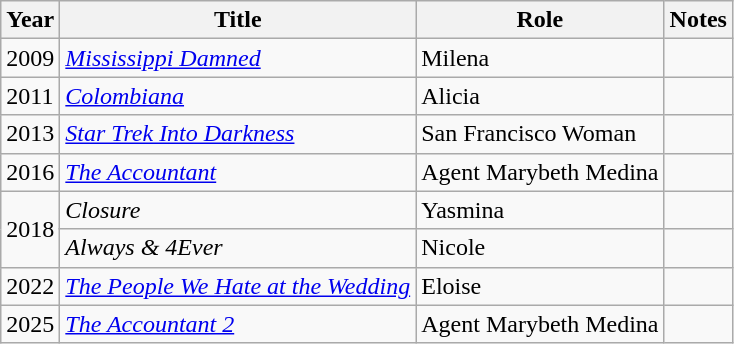<table class = "wikitable sortable">
<tr>
<th tabindex="0" role="columnheader button" title="Sort ascending">Year</th>
<th tabindex="0" role="columnheader button" title="Sort ascending">Title</th>
<th tabindex="0" role="columnheader button" title="Sort ascending">Role</th>
<th tabindex="0" role="columnheader button" title="Sort ascending">Notes</th>
</tr>
<tr>
<td>2009</td>
<td><em><a href='#'>Mississippi Damned</a></em></td>
<td>Milena</td>
<td></td>
</tr>
<tr>
<td>2011</td>
<td><em><a href='#'>Colombiana</a></em></td>
<td>Alicia</td>
<td></td>
</tr>
<tr>
<td>2013</td>
<td><em><a href='#'>Star Trek Into Darkness</a></em></td>
<td>San Francisco Woman</td>
<td></td>
</tr>
<tr>
<td>2016</td>
<td><em><a href='#'>The Accountant</a></em></td>
<td>Agent Marybeth Medina</td>
<td></td>
</tr>
<tr>
<td rowspan=2>2018</td>
<td><em>Closure</em></td>
<td>Yasmina</td>
<td></td>
</tr>
<tr>
<td><em>Always & 4Ever</em></td>
<td>Nicole</td>
<td></td>
</tr>
<tr>
<td>2022</td>
<td><em><a href='#'>The People We Hate at the Wedding</a></em></td>
<td>Eloise</td>
<td></td>
</tr>
<tr>
<td>2025</td>
<td><em><a href='#'>The Accountant 2</a></em></td>
<td>Agent Marybeth Medina</td>
<td></td>
</tr>
</table>
